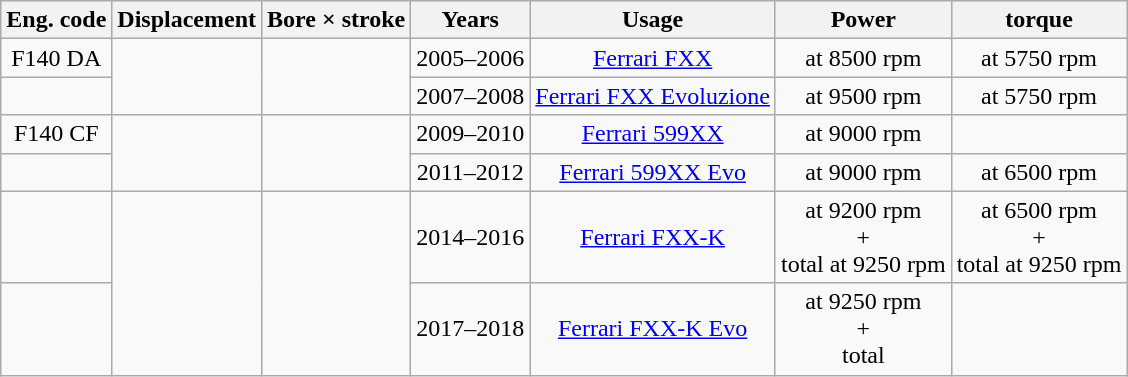<table class="wikitable" style="text-align: center;">
<tr>
<th>Eng. code</th>
<th>Displacement</th>
<th>Bore × stroke</th>
<th>Years</th>
<th>Usage</th>
<th>Power</th>
<th>torque</th>
</tr>
<tr>
<td>F140 DA</td>
<td rowspan="2"></td>
<td rowspan="2"></td>
<td>2005–2006</td>
<td><a href='#'>Ferrari FXX</a></td>
<td> at 8500 rpm</td>
<td> at 5750 rpm</td>
</tr>
<tr>
<td> </td>
<td>2007–2008</td>
<td><a href='#'>Ferrari FXX Evoluzione</a></td>
<td> at 9500 rpm</td>
<td> at 5750 rpm</td>
</tr>
<tr>
<td>F140 CF</td>
<td rowspan="2"></td>
<td rowspan="2"></td>
<td>2009–2010</td>
<td><a href='#'>Ferrari 599XX</a></td>
<td> at 9000 rpm</td>
<td></td>
</tr>
<tr>
<td> </td>
<td>2011–2012</td>
<td><a href='#'>Ferrari 599XX Evo</a></td>
<td> at 9000 rpm</td>
<td> at 6500 rpm </td>
</tr>
<tr>
<td> </td>
<td rowspan="2"></td>
<td rowspan="2"></td>
<td>2014–2016</td>
<td><a href='#'>Ferrari FXX-K</a></td>
<td> at 9200 rpm<br>+ <br>total  at 9250 rpm</td>
<td> at 6500 rpm<br>+ <br>total  at 9250 rpm</td>
</tr>
<tr>
<td> </td>
<td>2017–2018</td>
<td><a href='#'>Ferrari FXX-K Evo</a></td>
<td> at 9250 rpm<br>+ <br>total </td>
<td></td>
</tr>
</table>
